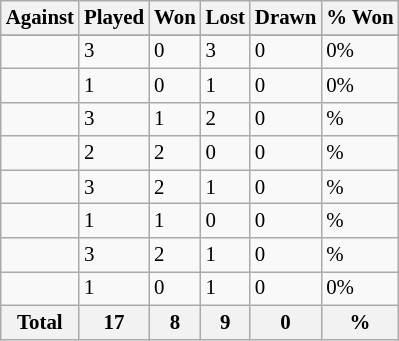<table class="sortable wikitable" style="font-size: 87%;">
<tr>
<th>Against</th>
<th>Played</th>
<th>Won</th>
<th>Lost</th>
<th>Drawn</th>
<th>% Won</th>
</tr>
<tr bgcolor="#d0ffd0" align="center">
</tr>
<tr>
<td align="left"></td>
<td>3</td>
<td>0</td>
<td>3</td>
<td>0</td>
<td>0%</td>
</tr>
<tr>
<td align="left"></td>
<td>1</td>
<td>0</td>
<td>1</td>
<td>0</td>
<td>0%</td>
</tr>
<tr>
<td align="left"></td>
<td>3</td>
<td>1</td>
<td>2</td>
<td>0</td>
<td>%</td>
</tr>
<tr>
<td align="left"></td>
<td>2</td>
<td>2</td>
<td>0</td>
<td>0</td>
<td>%</td>
</tr>
<tr>
<td align="left"></td>
<td>3</td>
<td>2</td>
<td>1</td>
<td>0</td>
<td>%</td>
</tr>
<tr>
<td align="left"></td>
<td>1</td>
<td>1</td>
<td>0</td>
<td>0</td>
<td>%</td>
</tr>
<tr>
<td align="left"></td>
<td>3</td>
<td>2</td>
<td>1</td>
<td>0</td>
<td>%</td>
</tr>
<tr>
<td align="left"></td>
<td>1</td>
<td>0</td>
<td>1</td>
<td>0</td>
<td>0%</td>
</tr>
<tr>
<th>Total</th>
<th><strong>17</strong></th>
<th><strong>8</strong></th>
<th><strong>9</strong></th>
<th><strong>0</strong></th>
<th><strong>%</strong></th>
</tr>
</table>
